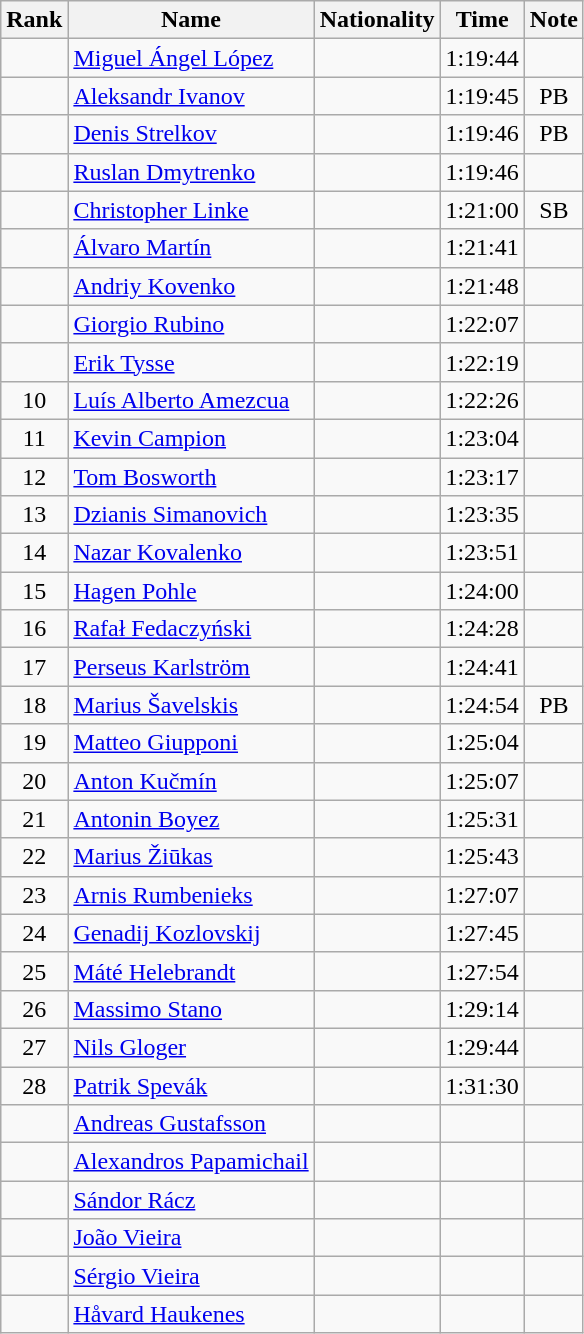<table class="wikitable sortable" style="text-align:center">
<tr>
<th>Rank</th>
<th>Name</th>
<th>Nationality</th>
<th>Time</th>
<th>Note</th>
</tr>
<tr>
<td></td>
<td align=left><a href='#'>Miguel Ángel López</a></td>
<td align=left></td>
<td>1:19:44</td>
<td></td>
</tr>
<tr>
<td></td>
<td align=left><a href='#'>Aleksandr Ivanov</a></td>
<td align=left></td>
<td>1:19:45</td>
<td>PB</td>
</tr>
<tr>
<td></td>
<td align=left><a href='#'>Denis Strelkov</a></td>
<td align=left></td>
<td>1:19:46</td>
<td>PB</td>
</tr>
<tr>
<td></td>
<td align=left><a href='#'>Ruslan Dmytrenko</a></td>
<td align=left></td>
<td>1:19:46</td>
<td></td>
</tr>
<tr>
<td></td>
<td align=left><a href='#'>Christopher Linke</a></td>
<td align=left></td>
<td>1:21:00</td>
<td>SB</td>
</tr>
<tr>
<td></td>
<td align=left><a href='#'>Álvaro Martín</a></td>
<td align=left></td>
<td>1:21:41</td>
<td></td>
</tr>
<tr>
<td></td>
<td align=left><a href='#'>Andriy Kovenko</a></td>
<td align=left></td>
<td>1:21:48</td>
<td></td>
</tr>
<tr>
<td></td>
<td align=left><a href='#'>Giorgio Rubino</a></td>
<td align=left></td>
<td>1:22:07</td>
<td></td>
</tr>
<tr>
<td></td>
<td align=left><a href='#'>Erik Tysse</a></td>
<td align=left></td>
<td>1:22:19</td>
<td></td>
</tr>
<tr>
<td>10</td>
<td align=left><a href='#'>Luís Alberto Amezcua</a></td>
<td align=left></td>
<td>1:22:26</td>
<td></td>
</tr>
<tr>
<td>11</td>
<td align=left><a href='#'>Kevin Campion</a></td>
<td align=left></td>
<td>1:23:04</td>
<td></td>
</tr>
<tr>
<td>12</td>
<td align=left><a href='#'>Tom Bosworth</a></td>
<td align=left></td>
<td>1:23:17</td>
<td></td>
</tr>
<tr>
<td>13</td>
<td align=left><a href='#'>Dzianis Simanovich</a></td>
<td align=left></td>
<td>1:23:35</td>
<td></td>
</tr>
<tr>
<td>14</td>
<td align=left><a href='#'>Nazar Kovalenko</a></td>
<td align=left></td>
<td>1:23:51</td>
<td></td>
</tr>
<tr>
<td>15</td>
<td align=left><a href='#'>Hagen Pohle</a></td>
<td align=left></td>
<td>1:24:00</td>
<td></td>
</tr>
<tr>
<td>16</td>
<td align=left><a href='#'>Rafał Fedaczyński</a></td>
<td align=left></td>
<td>1:24:28</td>
<td></td>
</tr>
<tr>
<td>17</td>
<td align=left><a href='#'>Perseus Karlström</a></td>
<td align=left></td>
<td>1:24:41</td>
<td></td>
</tr>
<tr>
<td>18</td>
<td align=left><a href='#'>Marius Šavelskis</a></td>
<td align=left></td>
<td>1:24:54</td>
<td>PB</td>
</tr>
<tr>
<td>19</td>
<td align=left><a href='#'>Matteo Giupponi</a></td>
<td align=left></td>
<td>1:25:04</td>
<td></td>
</tr>
<tr>
<td>20</td>
<td align=left><a href='#'>Anton Kučmín</a></td>
<td align=left></td>
<td>1:25:07</td>
<td></td>
</tr>
<tr>
<td>21</td>
<td align=left><a href='#'>Antonin Boyez</a></td>
<td align=left></td>
<td>1:25:31</td>
<td></td>
</tr>
<tr>
<td>22</td>
<td align=left><a href='#'>Marius Žiūkas</a></td>
<td align=left></td>
<td>1:25:43</td>
<td></td>
</tr>
<tr>
<td>23</td>
<td align=left><a href='#'>Arnis Rumbenieks</a></td>
<td align=left></td>
<td>1:27:07</td>
<td></td>
</tr>
<tr>
<td>24</td>
<td align=left><a href='#'>Genadij Kozlovskij</a></td>
<td align=left></td>
<td>1:27:45</td>
<td></td>
</tr>
<tr>
<td>25</td>
<td align=left><a href='#'>Máté Helebrandt</a></td>
<td align=left></td>
<td>1:27:54</td>
<td></td>
</tr>
<tr>
<td>26</td>
<td align=left><a href='#'>Massimo Stano</a></td>
<td align=left></td>
<td>1:29:14</td>
<td></td>
</tr>
<tr>
<td>27</td>
<td align=left><a href='#'>Nils Gloger</a></td>
<td align=left></td>
<td>1:29:44</td>
<td></td>
</tr>
<tr>
<td>28</td>
<td align=left><a href='#'>Patrik Spevák</a></td>
<td align=left></td>
<td>1:31:30</td>
<td></td>
</tr>
<tr>
<td></td>
<td align=left><a href='#'>Andreas Gustafsson</a></td>
<td align=left></td>
<td></td>
<td></td>
</tr>
<tr>
<td></td>
<td align=left><a href='#'>Alexandros Papamichail</a></td>
<td align=left></td>
<td></td>
<td></td>
</tr>
<tr>
<td></td>
<td align=left><a href='#'>Sándor Rácz</a></td>
<td align=left></td>
<td></td>
<td></td>
</tr>
<tr>
<td></td>
<td align=left><a href='#'>João Vieira</a></td>
<td align=left></td>
<td></td>
<td></td>
</tr>
<tr>
<td></td>
<td align=left><a href='#'>Sérgio Vieira</a></td>
<td align=left></td>
<td></td>
<td></td>
</tr>
<tr>
<td></td>
<td align=left><a href='#'>Håvard Haukenes</a></td>
<td align=left></td>
<td></td>
<td></td>
</tr>
</table>
